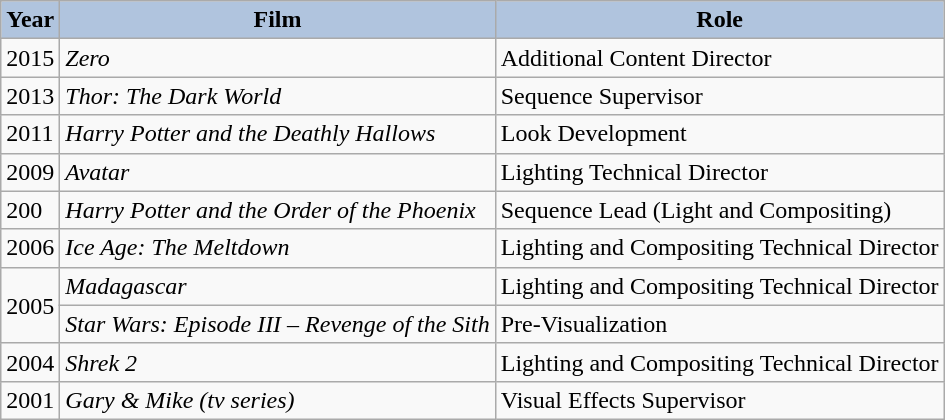<table class="wikitable">
<tr>
<th style="background:#B0C4DE;">Year</th>
<th style="background:#B0C4DE;">Film</th>
<th style="background:#B0C4DE;">Role</th>
</tr>
<tr>
<td>2015</td>
<td><em>Zero</em></td>
<td>Additional Content Director</td>
</tr>
<tr>
<td>2013</td>
<td><em>Thor: The Dark World</em></td>
<td>Sequence Supervisor</td>
</tr>
<tr>
<td>2011</td>
<td><em>Harry Potter and the Deathly Hallows</em></td>
<td>Look Development</td>
</tr>
<tr>
<td>2009</td>
<td><em>Avatar</em></td>
<td>Lighting Technical Director</td>
</tr>
<tr>
<td>200</td>
<td><em>Harry Potter and the Order of the Phoenix</em></td>
<td>Sequence Lead (Light and Compositing)</td>
</tr>
<tr>
<td>2006</td>
<td><em>Ice Age: The Meltdown</em></td>
<td>Lighting and Compositing Technical Director</td>
</tr>
<tr>
<td rowspan="2">2005</td>
<td><em>Madagascar</em></td>
<td>Lighting and Compositing Technical Director</td>
</tr>
<tr>
<td><em>Star Wars: Episode III – Revenge of the Sith</em></td>
<td>Pre-Visualization</td>
</tr>
<tr>
<td>2004</td>
<td><em>Shrek 2</em></td>
<td>Lighting and Compositing Technical Director</td>
</tr>
<tr>
<td>2001</td>
<td><em>Gary & Mike (tv series)</em></td>
<td>Visual Effects Supervisor</td>
</tr>
</table>
